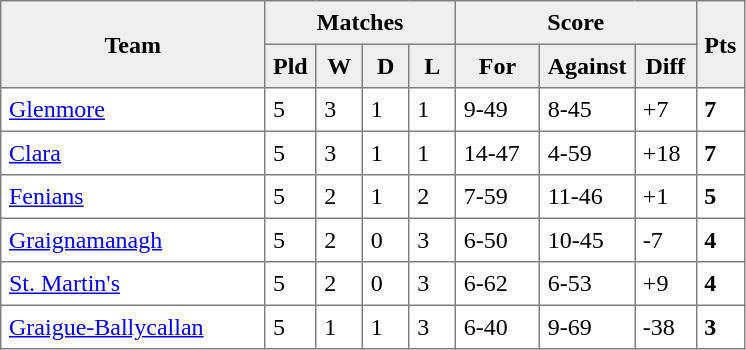<table style=border-collapse:collapse border=1 cellspacing=0 cellpadding=5>
<tr align=center bgcolor=#efefef>
<th rowspan=2 width=165>Team</th>
<th colspan=4>Matches</th>
<th colspan=3>Score</th>
<th rowspan=2width=20>Pts</th>
</tr>
<tr align=center bgcolor=#efefef>
<th width=20>Pld</th>
<th width=20>W</th>
<th width=20>D</th>
<th width=20>L</th>
<th width=45>For</th>
<th width=45>Against</th>
<th width=30>Diff</th>
</tr>
<tr>
<td style="text-align:left;"> <a href='#'>Glenmore</a></td>
<td>5</td>
<td>3</td>
<td>1</td>
<td>1</td>
<td>9-49</td>
<td>8-45</td>
<td>+7</td>
<td><strong>7</strong></td>
</tr>
<tr>
<td style="text-align:left;"> <a href='#'>Clara</a></td>
<td>5</td>
<td>3</td>
<td>1</td>
<td>1</td>
<td>14-47</td>
<td>4-59</td>
<td>+18</td>
<td><strong>7</strong></td>
</tr>
<tr>
<td style="text-align:left;"> <a href='#'>Fenians</a></td>
<td>5</td>
<td>2</td>
<td>1</td>
<td>2</td>
<td>7-59</td>
<td>11-46</td>
<td>+1</td>
<td><strong>5</strong></td>
</tr>
<tr>
<td style="text-align:left;"> <a href='#'>Graignamanagh</a></td>
<td>5</td>
<td>2</td>
<td>0</td>
<td>3</td>
<td>6-50</td>
<td>10-45</td>
<td>-7</td>
<td><strong>4</strong></td>
</tr>
<tr>
<td style="text-align:left;"> <a href='#'>St. Martin's</a></td>
<td>5</td>
<td>2</td>
<td>0</td>
<td>3</td>
<td>6-62</td>
<td>6-53</td>
<td>+9</td>
<td><strong>4</strong></td>
</tr>
<tr>
<td style="text-align:left;"> <a href='#'>Graigue-Ballycallan</a></td>
<td>5</td>
<td>1</td>
<td>1</td>
<td>3</td>
<td>6-40</td>
<td>9-69</td>
<td>-38</td>
<td><strong>3</strong></td>
</tr>
</table>
